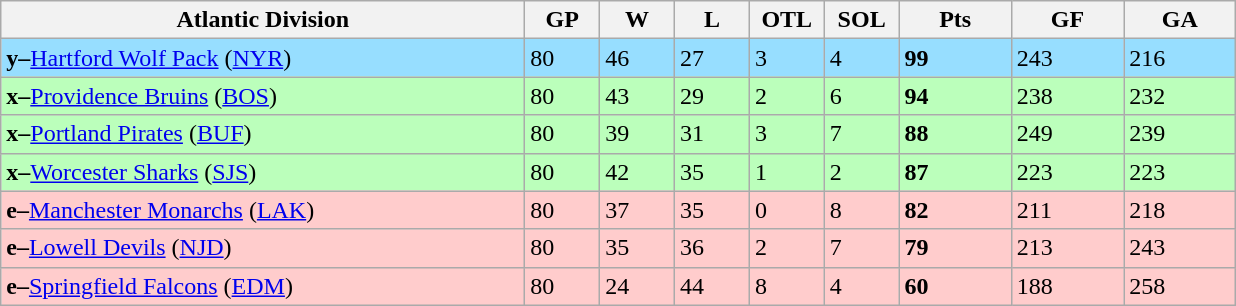<table class="wikitable">
<tr>
<th bgcolor="#DDDDFF" width="35%">Atlantic Division</th>
<th bgcolor="#DDDDFF" width="5%">GP</th>
<th bgcolor="#DDDDFF" width="5%">W</th>
<th bgcolor="#DDDDFF" width="5%">L</th>
<th bgcolor="#DDDDFF" width="5%">OTL</th>
<th bgcolor="#DDDDFF" width="5%">SOL</th>
<th bgcolor="#DDDDFF" width="7.5%">Pts</th>
<th bgcolor="#DDDDFF" width="7.5%">GF</th>
<th bgcolor="#DDDDFF" width="7.5%">GA</th>
</tr>
<tr bgcolor=#97DEFF>
<td><strong>y–</strong><a href='#'>Hartford Wolf Pack</a> (<a href='#'>NYR</a>)</td>
<td>80</td>
<td>46</td>
<td>27</td>
<td>3</td>
<td>4</td>
<td><strong>99</strong></td>
<td>243</td>
<td>216</td>
</tr>
<tr bgcolor=#bbffbb>
<td><strong>x–</strong><a href='#'>Providence Bruins</a> (<a href='#'>BOS</a>)</td>
<td>80</td>
<td>43</td>
<td>29</td>
<td>2</td>
<td>6</td>
<td><strong>94</strong></td>
<td>238</td>
<td>232</td>
</tr>
<tr bgcolor=#bbffbb>
<td><strong>x–</strong><a href='#'>Portland Pirates</a> (<a href='#'>BUF</a>)</td>
<td>80</td>
<td>39</td>
<td>31</td>
<td>3</td>
<td>7</td>
<td><strong>88</strong></td>
<td>249</td>
<td>239</td>
</tr>
<tr bgcolor=#bbffbb>
<td><strong>x–</strong><a href='#'>Worcester Sharks</a> (<a href='#'>SJS</a>)</td>
<td>80</td>
<td>42</td>
<td>35</td>
<td>1</td>
<td>2</td>
<td><strong>87</strong></td>
<td>223</td>
<td>223</td>
</tr>
<tr bgcolor=#ffcccc>
<td><strong>e–</strong><a href='#'>Manchester Monarchs</a> (<a href='#'>LAK</a>)</td>
<td>80</td>
<td>37</td>
<td>35</td>
<td>0</td>
<td>8</td>
<td><strong>82</strong></td>
<td>211</td>
<td>218</td>
</tr>
<tr bgcolor=#ffcccc>
<td><strong>e–</strong><a href='#'>Lowell Devils</a> (<a href='#'>NJD</a>)</td>
<td>80</td>
<td>35</td>
<td>36</td>
<td>2</td>
<td>7</td>
<td><strong>79</strong></td>
<td>213</td>
<td>243</td>
</tr>
<tr bgcolor=#ffcccc>
<td><strong>e–</strong><a href='#'>Springfield Falcons</a> (<a href='#'>EDM</a>)</td>
<td>80</td>
<td>24</td>
<td>44</td>
<td>8</td>
<td>4</td>
<td><strong>60</strong></td>
<td>188</td>
<td>258</td>
</tr>
</table>
